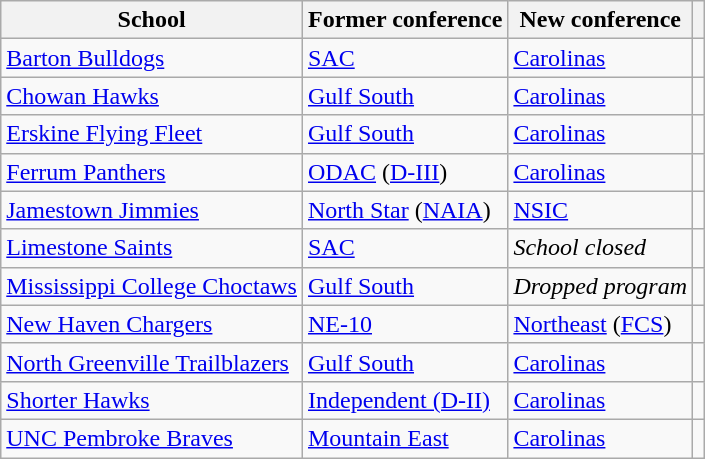<table class="wikitable sortable">
<tr>
<th>School</th>
<th>Former conference</th>
<th>New conference</th>
<th class="unsortable"></th>
</tr>
<tr>
<td><a href='#'>Barton Bulldogs</a></td>
<td><a href='#'>SAC</a></td>
<td><a href='#'>Carolinas</a></td>
<td></td>
</tr>
<tr>
<td><a href='#'>Chowan Hawks</a></td>
<td><a href='#'>Gulf South</a></td>
<td><a href='#'>Carolinas</a></td>
<td></td>
</tr>
<tr>
<td><a href='#'>Erskine Flying Fleet</a></td>
<td><a href='#'>Gulf South</a></td>
<td><a href='#'>Carolinas</a></td>
<td></td>
</tr>
<tr>
<td><a href='#'>Ferrum Panthers</a></td>
<td><a href='#'>ODAC</a> (<a href='#'>D-III</a>)</td>
<td><a href='#'>Carolinas</a></td>
<td></td>
</tr>
<tr>
<td><a href='#'>Jamestown Jimmies</a></td>
<td><a href='#'>North Star</a> (<a href='#'>NAIA</a>)</td>
<td><a href='#'>NSIC</a></td>
<td></td>
</tr>
<tr>
<td><a href='#'>Limestone Saints</a></td>
<td><a href='#'>SAC</a></td>
<td><em>School closed</em></td>
<td></td>
</tr>
<tr>
<td><a href='#'>Mississippi College Choctaws</a></td>
<td><a href='#'>Gulf South</a></td>
<td><em>Dropped program</em></td>
<td></td>
</tr>
<tr>
<td><a href='#'>New Haven Chargers</a></td>
<td><a href='#'>NE-10</a></td>
<td><a href='#'>Northeast</a> (<a href='#'>FCS</a>)</td>
<td></td>
</tr>
<tr>
<td><a href='#'>North Greenville Trailblazers</a></td>
<td><a href='#'>Gulf South</a></td>
<td><a href='#'>Carolinas</a></td>
<td></td>
</tr>
<tr>
<td><a href='#'>Shorter Hawks</a></td>
<td><a href='#'>Independent (D-II)</a></td>
<td><a href='#'>Carolinas</a></td>
<td></td>
</tr>
<tr>
<td><a href='#'>UNC Pembroke Braves</a></td>
<td><a href='#'>Mountain East</a></td>
<td><a href='#'>Carolinas</a></td>
<td></td>
</tr>
</table>
